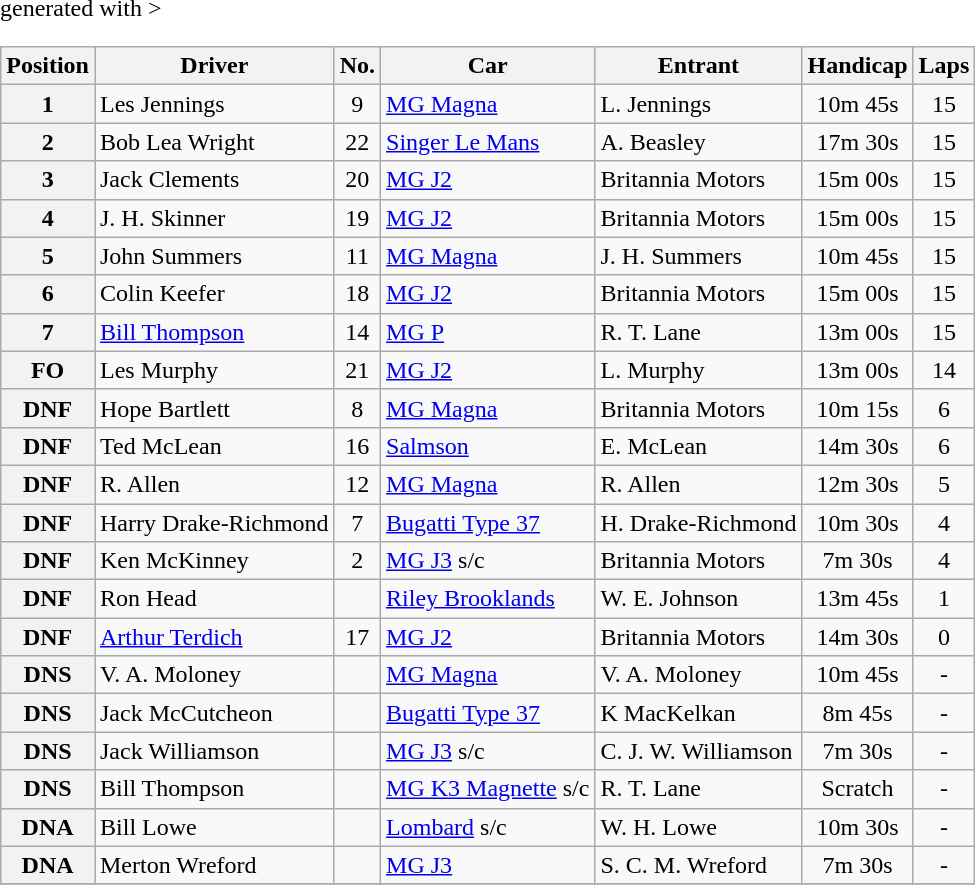<table class="wikitable" <hiddentext>generated with >
<tr style="font-weight:bold">
<th>Position</th>
<th>Driver</th>
<th align="center">No. </th>
<th>Car</th>
<th>Entrant</th>
<th align="center">Handicap</th>
<th align="center">Laps </th>
</tr>
<tr>
<th>1</th>
<td>Les Jennings</td>
<td align="center">9</td>
<td><a href='#'>MG Magna</a></td>
<td>L. Jennings</td>
<td align="center">10m 45s</td>
<td align="center">15</td>
</tr>
<tr>
<th>2</th>
<td>Bob Lea Wright</td>
<td align="center">22</td>
<td><a href='#'>Singer Le Mans</a></td>
<td>A. Beasley</td>
<td align="center">17m 30s</td>
<td align="center">15</td>
</tr>
<tr>
<th>3</th>
<td>Jack Clements</td>
<td align="center">20</td>
<td><a href='#'>MG J2</a></td>
<td>Britannia Motors</td>
<td align="center">15m 00s</td>
<td align="center">15</td>
</tr>
<tr>
<th>4</th>
<td>J. H. Skinner</td>
<td align="center">19</td>
<td><a href='#'>MG J2</a></td>
<td>Britannia Motors</td>
<td align="center">15m 00s</td>
<td align="center">15</td>
</tr>
<tr>
<th>5</th>
<td>John Summers</td>
<td align="center">11</td>
<td><a href='#'>MG Magna</a></td>
<td>J. H. Summers</td>
<td align="center">10m 45s</td>
<td align="center">15</td>
</tr>
<tr>
<th>6</th>
<td>Colin Keefer </td>
<td align="center">18</td>
<td><a href='#'>MG J2</a></td>
<td>Britannia Motors</td>
<td align="center">15m 00s</td>
<td align="center">15</td>
</tr>
<tr>
<th>7</th>
<td><a href='#'>Bill Thompson</a></td>
<td align="center">14</td>
<td><a href='#'>MG P</a></td>
<td>R. T. Lane</td>
<td align="center">13m 00s</td>
<td align="center">15</td>
</tr>
<tr>
<th>FO </th>
<td>Les Murphy</td>
<td align="center">21</td>
<td><a href='#'>MG J2</a></td>
<td>L. Murphy</td>
<td align="center">13m 00s</td>
<td align="center">14</td>
</tr>
<tr>
<th>DNF</th>
<td>Hope Bartlett</td>
<td align="center">8</td>
<td><a href='#'>MG Magna</a></td>
<td>Britannia Motors</td>
<td align="center">10m 15s</td>
<td align="center">6</td>
</tr>
<tr>
<th>DNF</th>
<td>Ted McLean</td>
<td align="center">16</td>
<td><a href='#'>Salmson</a></td>
<td>E. McLean</td>
<td align="center">14m 30s</td>
<td align="center">6</td>
</tr>
<tr>
<th>DNF</th>
<td>R. Allen</td>
<td align="center">12</td>
<td><a href='#'>MG Magna</a></td>
<td>R. Allen</td>
<td align="center">12m 30s</td>
<td align="center">5</td>
</tr>
<tr>
<th>DNF</th>
<td>Harry Drake-Richmond</td>
<td align="center">7</td>
<td><a href='#'>Bugatti Type 37</a></td>
<td>H. Drake-Richmond</td>
<td align="center">10m 30s</td>
<td align="center">4</td>
</tr>
<tr>
<th>DNF</th>
<td>Ken McKinney</td>
<td align="center">2</td>
<td><a href='#'>MG J3</a> s/c</td>
<td>Britannia Motors</td>
<td align="center">7m 30s</td>
<td align="center">4</td>
</tr>
<tr>
<th>DNF</th>
<td>Ron Head</td>
<td></td>
<td><a href='#'>Riley Brooklands</a></td>
<td>W. E. Johnson</td>
<td align="center">13m 45s</td>
<td align="center">1</td>
</tr>
<tr>
<th>DNF</th>
<td><a href='#'>Arthur Terdich</a></td>
<td align="center">17 </td>
<td><a href='#'>MG J2</a></td>
<td>Britannia Motors</td>
<td align="center">14m 30s</td>
<td align="center">0</td>
</tr>
<tr>
<th>DNS </th>
<td>V. A. Moloney</td>
<td></td>
<td><a href='#'>MG Magna</a></td>
<td>V. A. Moloney</td>
<td align="center">10m 45s</td>
<td align="center">-</td>
</tr>
<tr>
<th>DNS</th>
<td>Jack McCutcheon</td>
<td></td>
<td><a href='#'>Bugatti Type 37</a></td>
<td>K MacKelkan</td>
<td align="center">8m 45s</td>
<td align="center">-</td>
</tr>
<tr>
<th>DNS</th>
<td>Jack Williamson</td>
<td></td>
<td><a href='#'>MG J3</a> s/c</td>
<td>C. J. W. Williamson</td>
<td align="center">7m 30s</td>
<td align="center">-</td>
</tr>
<tr>
<th>DNS</th>
<td>Bill Thompson</td>
<td></td>
<td><a href='#'>MG K3 Magnette</a> s/c</td>
<td>R. T. Lane</td>
<td align="center">Scratch</td>
<td align="center">-</td>
</tr>
<tr>
<th>DNA</th>
<td>Bill Lowe</td>
<td></td>
<td><a href='#'>Lombard</a> s/c</td>
<td>W. H. Lowe</td>
<td align="center">10m 30s</td>
<td align="center">-</td>
</tr>
<tr>
<th>DNA</th>
<td>Merton Wreford</td>
<td></td>
<td><a href='#'>MG J3</a></td>
<td>S. C. M. Wreford</td>
<td align="center">7m 30s</td>
<td align="center">-</td>
</tr>
<tr>
</tr>
</table>
